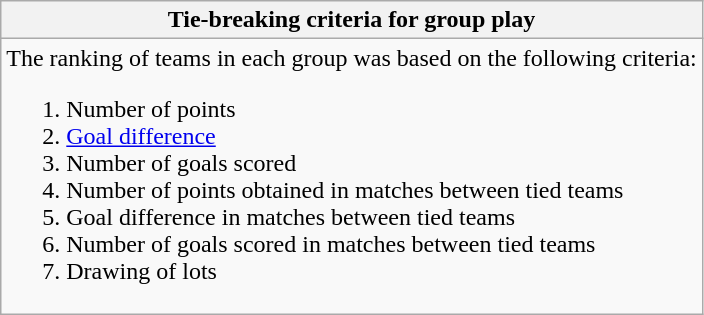<table class="wikitable collapsible collapsed">
<tr>
<th>Tie-breaking criteria for group play</th>
</tr>
<tr>
<td>The ranking of teams in each group was based on the following criteria:<br><ol><li>Number of points</li><li><a href='#'>Goal difference</a></li><li>Number of goals scored</li><li>Number of points obtained in matches between tied teams</li><li>Goal difference in matches between tied teams</li><li>Number of goals scored in matches between tied teams</li><li>Drawing of lots</li></ol></td>
</tr>
</table>
